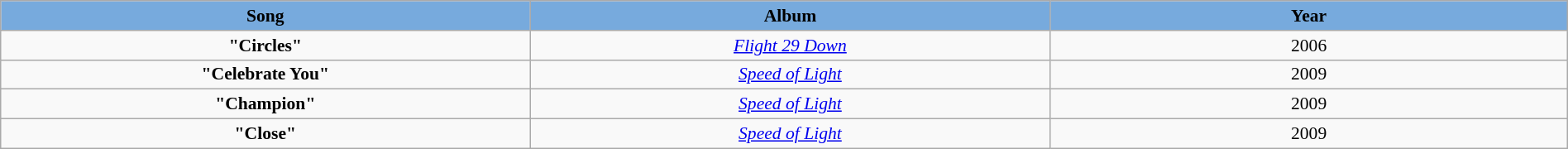<table class="wikitable" style="margin:0.5em auto; clear:both; font-size:.9em; text-align:center; width:100%">
<tr>
<th width="500" style="background: #7ad;">Song</th>
<th width="500" style="background: #7ad;">Album</th>
<th width="500" style="background: #7ad;">Year</th>
</tr>
<tr>
<td><strong>"Circles"</strong></td>
<td><em><a href='#'>Flight 29 Down</a></em></td>
<td>2006</td>
</tr>
<tr>
<td><strong>"Celebrate You"</strong></td>
<td><em><a href='#'>Speed of Light</a></em></td>
<td>2009</td>
</tr>
<tr>
<td><strong>"Champion"</strong></td>
<td><em><a href='#'>Speed of Light</a></em></td>
<td>2009</td>
</tr>
<tr>
<td><strong>"Close"</strong></td>
<td><em><a href='#'>Speed of Light</a></em></td>
<td>2009</td>
</tr>
</table>
